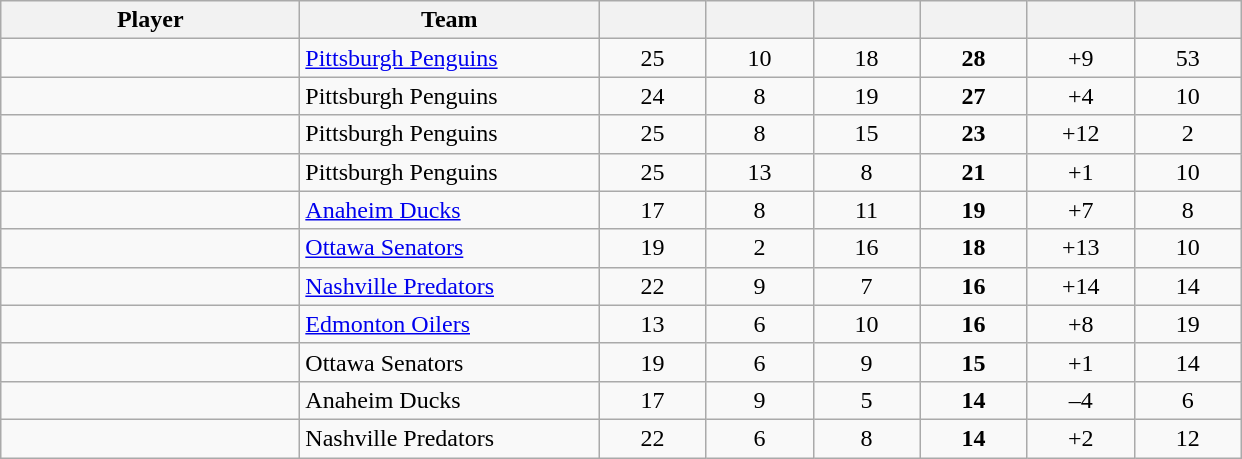<table style="padding:3px; border-spacing:0; text-align:center;" class="wikitable sortable">
<tr>
<th style="width:12em">Player</th>
<th style="width:12em">Team</th>
<th style="width:4em"></th>
<th style="width:4em"></th>
<th style="width:4em"></th>
<th style="width:4em"></th>
<th data-sort-type="number" style="width:4em"></th>
<th style="width:4em"></th>
</tr>
<tr>
<td align=left></td>
<td align=left><a href='#'>Pittsburgh Penguins</a></td>
<td>25</td>
<td>10</td>
<td>18</td>
<td><strong>28</strong></td>
<td>+9</td>
<td>53</td>
</tr>
<tr>
<td align=left></td>
<td align=left>Pittsburgh Penguins</td>
<td>24</td>
<td>8</td>
<td>19</td>
<td><strong>27</strong></td>
<td>+4</td>
<td>10</td>
</tr>
<tr>
<td align=left></td>
<td align=left>Pittsburgh Penguins</td>
<td>25</td>
<td>8</td>
<td>15</td>
<td><strong>23</strong></td>
<td>+12</td>
<td>2</td>
</tr>
<tr>
<td align=left></td>
<td align=left>Pittsburgh Penguins</td>
<td>25</td>
<td>13</td>
<td>8</td>
<td><strong>21</strong></td>
<td>+1</td>
<td>10</td>
</tr>
<tr>
<td align=left></td>
<td align=left><a href='#'>Anaheim Ducks</a></td>
<td>17</td>
<td>8</td>
<td>11</td>
<td><strong>19</strong></td>
<td>+7</td>
<td>8</td>
</tr>
<tr>
<td align=left></td>
<td align="left"><a href='#'>Ottawa Senators</a></td>
<td>19</td>
<td>2</td>
<td>16</td>
<td><strong>18</strong></td>
<td>+13</td>
<td>10</td>
</tr>
<tr>
<td align=left></td>
<td align=left><a href='#'>Nashville Predators</a></td>
<td>22</td>
<td>9</td>
<td>7</td>
<td><strong>16</strong></td>
<td>+14</td>
<td>14</td>
</tr>
<tr>
<td align=left></td>
<td align=left><a href='#'>Edmonton Oilers</a></td>
<td>13</td>
<td>6</td>
<td>10</td>
<td><strong>16</strong></td>
<td>+8</td>
<td>19</td>
</tr>
<tr>
<td align=left></td>
<td align=left>Ottawa Senators</td>
<td>19</td>
<td>6</td>
<td>9</td>
<td><strong>15</strong></td>
<td>+1</td>
<td>14</td>
</tr>
<tr>
<td align=left></td>
<td align=left>Anaheim Ducks</td>
<td>17</td>
<td>9</td>
<td>5</td>
<td><strong>14</strong></td>
<td>–4</td>
<td>6</td>
</tr>
<tr>
<td align=left></td>
<td align=left>Nashville Predators</td>
<td>22</td>
<td>6</td>
<td>8</td>
<td><strong>14</strong></td>
<td>+2</td>
<td>12</td>
</tr>
</table>
